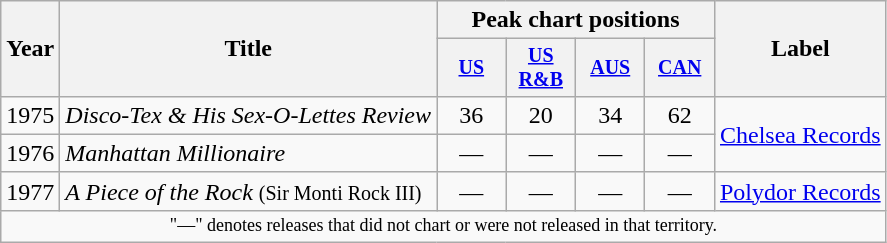<table class="wikitable" style="text-align:center;">
<tr>
<th scope="col" rowspan="2">Year</th>
<th scope="col" rowspan="2">Title</th>
<th scope="col" colspan="4">Peak chart positions</th>
<th scope="col" rowspan="2">Label</th>
</tr>
<tr style="font-size:smaller;">
<th style="width:40px;"><a href='#'>US</a><br></th>
<th style="width:40px;"><a href='#'>US R&B</a><br></th>
<th style="width:40px;"><a href='#'>AUS</a><br></th>
<th style="width:40px;"><a href='#'>CAN</a><br></th>
</tr>
<tr>
<td>1975</td>
<td align="left"><em>Disco-Tex & His Sex-O-Lettes Review</em></td>
<td>36</td>
<td>20</td>
<td>34</td>
<td>62</td>
<td rowspan="2"><a href='#'>Chelsea Records</a></td>
</tr>
<tr>
<td>1976</td>
<td align="left"><em>Manhattan Millionaire</em></td>
<td>—</td>
<td>—</td>
<td>—</td>
<td>—</td>
</tr>
<tr>
<td>1977</td>
<td align="left"><em>A Piece of the Rock</em> <small>(Sir Monti Rock III)</small></td>
<td>—</td>
<td>—</td>
<td>—</td>
<td>—</td>
<td><a href='#'>Polydor Records</a></td>
</tr>
<tr>
<td colspan="7" style="text-align:center; font-size:9pt;">"—" denotes releases that did not chart or were not released in that territory.</td>
</tr>
</table>
